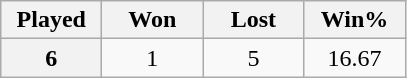<table class="wikitable plainrowheaders" style="text-align:center">
<tr>
<th width=60>Played</th>
<th width=60>Won</th>
<th width=60>Lost</th>
<th style="width:60px;" abbr="Drawn">Win%</th>
</tr>
<tr>
<th scope="row">6</th>
<td>1</td>
<td>5</td>
<td>16.67</td>
</tr>
</table>
